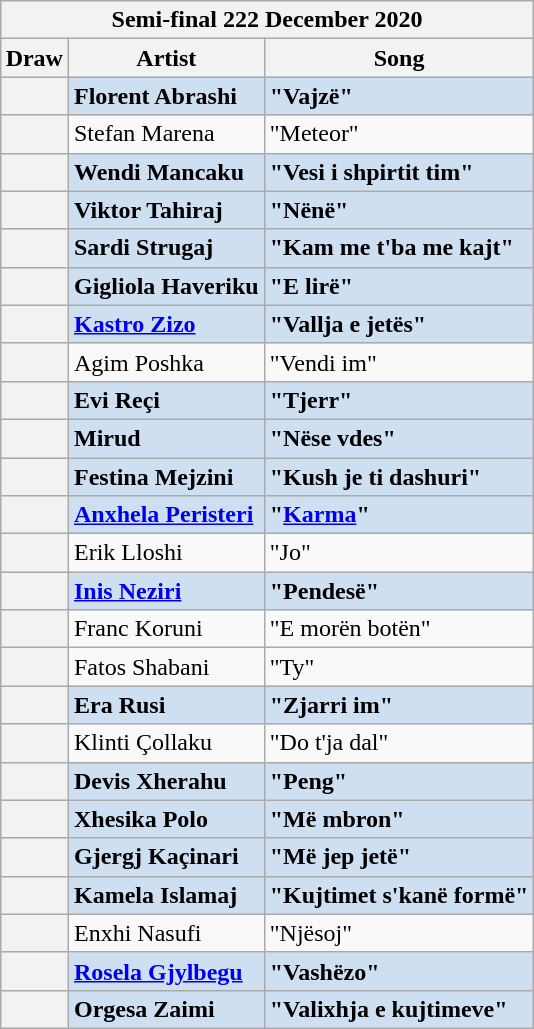<table class="sortable wikitable plainrowheaders" style="margin: 1em auto 1em auto;">
<tr>
<th colspan=14>Semi-final 222 December 2020</th>
</tr>
<tr>
<th>Draw</th>
<th>Artist</th>
<th>Song</th>
</tr>
<tr style="font-weight:bold; background:#CEDFF2;">
<th scope="row"></th>
<td>Florent Abrashi</td>
<td>"Vajzë"</td>
</tr>
<tr>
<th scope="row"></th>
<td>Stefan Marena</td>
<td>"Meteor"</td>
</tr>
<tr style="font-weight:bold; background:#CEDFF2;">
<th scope="row"></th>
<td>Wendi Mancaku</td>
<td>"Vesi i shpirtit tim"</td>
</tr>
<tr style="font-weight:bold; background:#CEDFF2;">
<th scope="row"></th>
<td>Viktor Tahiraj</td>
<td>"Nënë"</td>
</tr>
<tr style="font-weight:bold; background:#CEDFF2;">
<th scope="row"></th>
<td>Sardi Strugaj</td>
<td>"Kam me t'ba me kajt"</td>
</tr>
<tr style="font-weight:bold; background:#CEDFF2;">
<th scope="row"></th>
<td>Gigliola Haveriku</td>
<td>"E lirë"</td>
</tr>
<tr style="font-weight:bold; background:#CEDFF2;">
<th scope="row"></th>
<td><a href='#'>Kastro Zizo</a></td>
<td>"Vallja e jetës"</td>
</tr>
<tr>
<th scope="row"></th>
<td>Agim Poshka</td>
<td>"Vendi im"</td>
</tr>
<tr style="font-weight:bold; background:#CEDFF2;"|-style="font-weight:bold; background:#CEDFF2;">
<th scope="row"></th>
<td>Evi Reçi</td>
<td>"Tjerr"</td>
</tr>
<tr style="font-weight:bold; background:#CEDFF2;">
<th scope="row"></th>
<td>Mirud</td>
<td>"Nëse vdes"</td>
</tr>
<tr style="font-weight:bold; background:#CEDFF2;">
<th scope="row"></th>
<td>Festina Mejzini</td>
<td>"Kush je ti dashuri"</td>
</tr>
<tr style="font-weight:bold; background:#CEDFF2;">
<th scope="row"></th>
<td><a href='#'>Anxhela Peristeri</a></td>
<td>"<a href='#'>Karma</a>"</td>
</tr>
<tr>
<th scope="row"></th>
<td>Erik Lloshi</td>
<td>"Jo"</td>
</tr>
<tr style="font-weight:bold; background:#CEDFF2;">
<th scope="row"></th>
<td><a href='#'>Inis Neziri</a></td>
<td>"Pendesë"</td>
</tr>
<tr>
<th scope="row"></th>
<td>Franc Koruni</td>
<td>"E morën botën"</td>
</tr>
<tr>
<th scope="row"></th>
<td>Fatos Shabani</td>
<td>"Ty"</td>
</tr>
<tr style="font-weight:bold; background:#CEDFF2;">
<th scope="row"></th>
<td>Era Rusi</td>
<td>"Zjarri im"</td>
</tr>
<tr>
<th scope="row"></th>
<td>Klinti Çollaku</td>
<td>"Do t'ja dal"</td>
</tr>
<tr style="font-weight:bold; background:#CEDFF2;">
<th scope="row"></th>
<td>Devis Xherahu</td>
<td>"Peng"</td>
</tr>
<tr style="font-weight:bold; background:#CEDFF2;">
<th scope="row"></th>
<td>Xhesika Polo</td>
<td>"Më mbron"</td>
</tr>
<tr style="font-weight:bold; background:#CEDFF2;">
<th scope="row"></th>
<td>Gjergj Kaçinari</td>
<td>"Më jep jetë"</td>
</tr>
<tr style="font-weight:bold; background:#CEDFF2;">
<th scope="row"></th>
<td>Kamela Islamaj</td>
<td>"Kujtimet s'kanë formë"</td>
</tr>
<tr>
<th scope="row"></th>
<td>Enxhi Nasufi</td>
<td>"Njësoj"</td>
</tr>
<tr style="font-weight:bold; background:#CEDFF2;">
<th scope="row"></th>
<td><a href='#'>Rosela Gjylbegu</a></td>
<td>"Vashëzo"</td>
</tr>
<tr style="font-weight:bold; background:#CEDFF2;">
<th scope="row"></th>
<td>Orgesa Zaimi</td>
<td>"Valixhja e kujtimeve"</td>
</tr>
</table>
